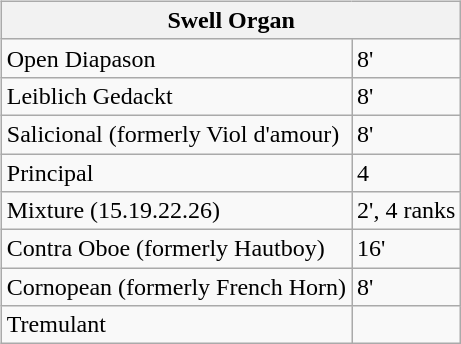<table class="wikitable" align="left" style="margin: 5px;">
<tr>
<th colspan="2">Swell Organ</th>
</tr>
<tr>
<td>Open Diapason</td>
<td>8'</td>
</tr>
<tr>
<td>Leiblich Gedackt</td>
<td>8'</td>
</tr>
<tr>
<td>Salicional (formerly Viol d'amour)</td>
<td>8'</td>
</tr>
<tr>
<td>Principal</td>
<td>4</td>
</tr>
<tr>
<td>Mixture (15.19.22.26)</td>
<td>2', 4 ranks</td>
</tr>
<tr>
<td>Contra Oboe (formerly Hautboy)</td>
<td>16'</td>
</tr>
<tr>
<td>Cornopean (formerly French Horn)</td>
<td>8'</td>
</tr>
<tr>
<td>Tremulant</td>
<td></td>
</tr>
</table>
